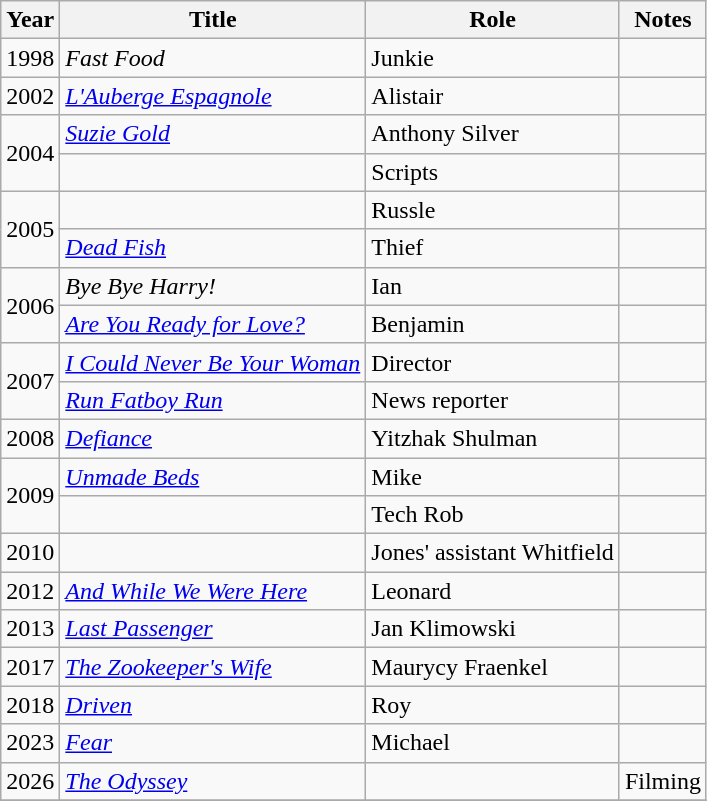<table class="wikitable sortable">
<tr>
<th>Year</th>
<th>Title</th>
<th>Role</th>
<th class="unsortable">Notes</th>
</tr>
<tr>
<td>1998</td>
<td><em>Fast Food</em></td>
<td>Junkie</td>
<td></td>
</tr>
<tr>
<td>2002</td>
<td><em><a href='#'>L'Auberge Espagnole</a></em></td>
<td>Alistair</td>
<td></td>
</tr>
<tr>
<td rowspan="2">2004</td>
<td><em><a href='#'>Suzie Gold</a></em></td>
<td>Anthony Silver</td>
<td></td>
</tr>
<tr>
<td><em></em></td>
<td>Scripts</td>
<td></td>
</tr>
<tr>
<td rowspan="2">2005</td>
<td><em></em></td>
<td>Russle</td>
<td></td>
</tr>
<tr>
<td><em><a href='#'>Dead Fish</a></em></td>
<td>Thief</td>
<td></td>
</tr>
<tr>
<td rowspan="2">2006</td>
<td><em>Bye Bye Harry!</em></td>
<td>Ian</td>
<td></td>
</tr>
<tr>
<td><em><a href='#'>Are You Ready for Love?</a></em></td>
<td>Benjamin</td>
<td></td>
</tr>
<tr>
<td rowspan="2">2007</td>
<td><em><a href='#'>I Could Never Be Your Woman</a></em></td>
<td>Director</td>
<td></td>
</tr>
<tr>
<td><em><a href='#'>Run Fatboy Run</a></em></td>
<td>News reporter</td>
<td></td>
</tr>
<tr>
<td>2008</td>
<td><em><a href='#'>Defiance</a></em></td>
<td>Yitzhak Shulman</td>
<td></td>
</tr>
<tr>
<td rowspan="2">2009</td>
<td><em><a href='#'>Unmade Beds</a></em></td>
<td>Mike</td>
<td></td>
</tr>
<tr>
<td><em></em></td>
<td>Tech Rob</td>
<td></td>
</tr>
<tr>
<td>2010</td>
<td><em></em></td>
<td>Jones' assistant Whitfield</td>
<td></td>
</tr>
<tr>
<td>2012</td>
<td><em><a href='#'>And While We Were Here</a></em></td>
<td>Leonard</td>
<td></td>
</tr>
<tr>
<td>2013</td>
<td><em><a href='#'>Last Passenger</a></em></td>
<td>Jan Klimowski</td>
<td></td>
</tr>
<tr>
<td>2017</td>
<td><em><a href='#'>The Zookeeper's Wife</a></em></td>
<td>Maurycy Fraenkel</td>
<td></td>
</tr>
<tr>
<td>2018</td>
<td><em><a href='#'>Driven</a></em></td>
<td>Roy</td>
<td></td>
</tr>
<tr>
<td>2023</td>
<td><em><a href='#'>Fear</a></em></td>
<td>Michael</td>
<td></td>
</tr>
<tr>
<td>2026</td>
<td><em><a href='#'>The Odyssey</a></em></td>
<td></td>
<td>Filming</td>
</tr>
<tr>
</tr>
</table>
